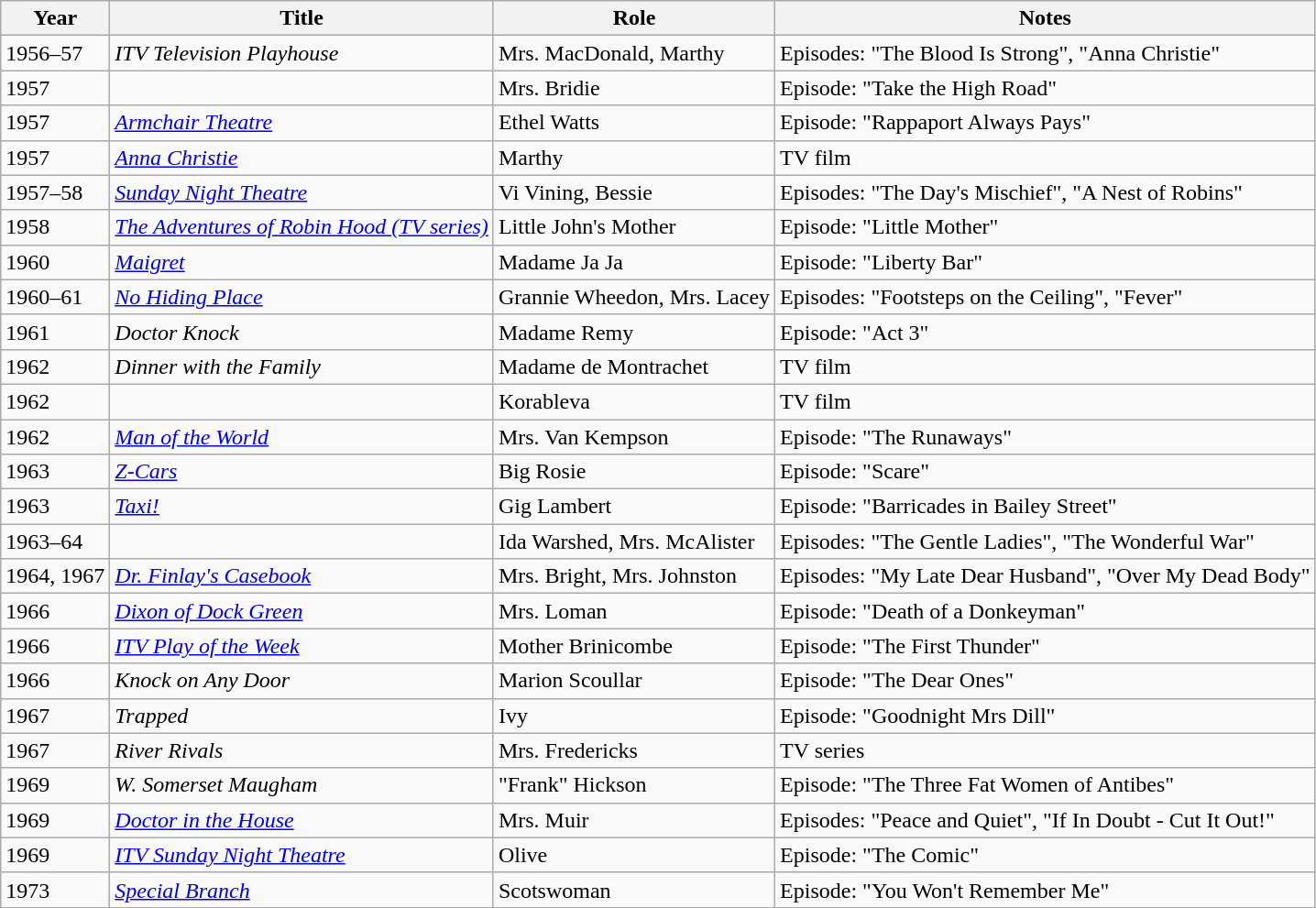<table class="wikitable sortable">
<tr>
<th>Year</th>
<th>Title</th>
<th>Role</th>
<th class="unsortable">Notes</th>
</tr>
<tr>
<td>1956–57</td>
<td><em>ITV Television Playhouse</em></td>
<td>Mrs. MacDonald, Marthy</td>
<td>Episodes: "The Blood Is Strong", "Anna Christie"</td>
</tr>
<tr>
<td>1957</td>
<td><em></em></td>
<td>Mrs. Bridie</td>
<td>Episode: "Take the High Road"</td>
</tr>
<tr>
<td>1957</td>
<td><em><a href='#'>Armchair Theatre</a></em></td>
<td>Ethel Watts</td>
<td>Episode: "Rappaport Always Pays"</td>
</tr>
<tr>
<td>1957</td>
<td><em><a href='#'>Anna Christie</a></em></td>
<td>Marthy</td>
<td>TV film</td>
</tr>
<tr>
<td>1957–58</td>
<td><em><a href='#'>Sunday Night Theatre</a></em></td>
<td>Vi Vining, Bessie</td>
<td>Episodes: "The Day's Mischief", "A Nest of Robins"</td>
</tr>
<tr>
<td>1958</td>
<td><em><a href='#'>The Adventures of Robin Hood (TV series)</a></em></td>
<td>Little John's Mother</td>
<td>Episode: "Little Mother"</td>
</tr>
<tr>
<td>1960</td>
<td><em><a href='#'>Maigret</a></em></td>
<td>Madame Ja Ja</td>
<td>Episode: "Liberty Bar"</td>
</tr>
<tr>
<td>1960–61</td>
<td><em><a href='#'>No Hiding Place</a></em></td>
<td>Grannie Wheedon, Mrs. Lacey</td>
<td>Episodes: "Footsteps on the Ceiling", "Fever"</td>
</tr>
<tr>
<td>1961</td>
<td><em>Doctor Knock</em></td>
<td>Madame Remy</td>
<td>Episode: "Act 3"</td>
</tr>
<tr>
<td>1962</td>
<td><em>Dinner with the Family</em></td>
<td>Madame de Montrachet</td>
<td>TV film</td>
</tr>
<tr>
<td>1962</td>
<td><em></em></td>
<td>Korableva</td>
<td>TV film</td>
</tr>
<tr>
<td>1962</td>
<td><em><a href='#'>Man of the World</a></em></td>
<td>Mrs. Van Kempson</td>
<td>Episode: "The Runaways"</td>
</tr>
<tr>
<td>1963</td>
<td><em><a href='#'>Z-Cars</a></em></td>
<td>Big Rosie</td>
<td>Episode: "Scare"</td>
</tr>
<tr>
<td>1963</td>
<td><em><a href='#'>Taxi!</a></em></td>
<td>Gig Lambert</td>
<td>Episode: "Barricades in Bailey Street"</td>
</tr>
<tr>
<td>1963–64</td>
<td><em></em></td>
<td>Ida Warshed, Mrs. McAlister</td>
<td>Episodes: "The Gentle Ladies", "The Wonderful War"</td>
</tr>
<tr>
<td>1964, 1967</td>
<td><em><a href='#'>Dr. Finlay's Casebook</a></em></td>
<td>Mrs. Bright, Mrs. Johnston</td>
<td>Episodes: "My Late Dear Husband", "Over My Dead Body"</td>
</tr>
<tr>
<td>1966</td>
<td><em><a href='#'>Dixon of Dock Green</a></em></td>
<td>Mrs. Loman</td>
<td>Episode: "Death of a Donkeyman"</td>
</tr>
<tr>
<td>1966</td>
<td><em><a href='#'>ITV Play of the Week</a></em></td>
<td>Mother Brinicombe</td>
<td>Episode: "The First Thunder"</td>
</tr>
<tr>
<td>1966</td>
<td><em>Knock on Any Door</em></td>
<td>Marion Scoullar</td>
<td>Episode: "The Dear Ones"</td>
</tr>
<tr>
<td>1967</td>
<td><em>Trapped</em></td>
<td>Ivy</td>
<td>Episode: "Goodnight Mrs Dill"</td>
</tr>
<tr>
<td>1967</td>
<td><em>River Rivals</em></td>
<td>Mrs. Fredericks</td>
<td>TV series</td>
</tr>
<tr>
<td>1969</td>
<td><em>W. Somerset Maugham</em></td>
<td>"Frank" Hickson</td>
<td>Episode: "The Three Fat Women of Antibes"</td>
</tr>
<tr>
<td>1969</td>
<td><em><a href='#'>Doctor in the House</a></em></td>
<td>Mrs. Muir</td>
<td>Episodes: "Peace and Quiet", "If In Doubt - Cut It Out!"</td>
</tr>
<tr>
<td>1969</td>
<td><em><a href='#'>ITV Sunday Night Theatre</a></em></td>
<td>Olive</td>
<td>Episode: "The Comic"</td>
</tr>
<tr>
<td>1973</td>
<td><em><a href='#'>Special Branch</a></em></td>
<td>Scotswoman</td>
<td>Episode: "You Won't Remember Me"</td>
</tr>
</table>
